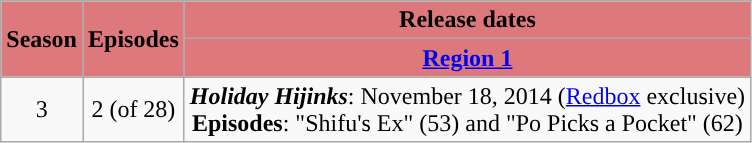<table class="wikitable" style="text-align: center;">
<tr>
<th rowspan=2 style="background:#DD787D">Season</th>
<th rowspan=2 style="background:#DD787D">Episodes</th>
<th style="background:#DD787D">Release dates</th>
</tr>
<tr>
<th style="background:#DD787D"><a href='#'>Region 1</a></th>
</tr>
<tr>
<td>3</td>
<td>2 (of 28)</td>
<td><strong><em>Holiday Hijinks</em></strong>: November 18, 2014 (<a href='#'>Redbox</a> exclusive)<br><strong>Episodes</strong>: "Shifu's Ex" (53) and "Po Picks a Pocket" (62)</td>
</tr>
</table>
